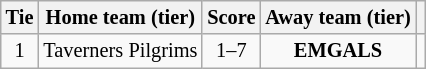<table class="wikitable" style="text-align:center; font-size:85%">
<tr>
<th>Tie</th>
<th>Home team (tier)</th>
<th>Score</th>
<th>Away team (tier)</th>
<th></th>
</tr>
<tr>
<td align="center">1</td>
<td>Taverners Pilgrims</td>
<td align="center">1–7</td>
<td><strong>EMGALS</strong></td>
<td></td>
</tr>
</table>
